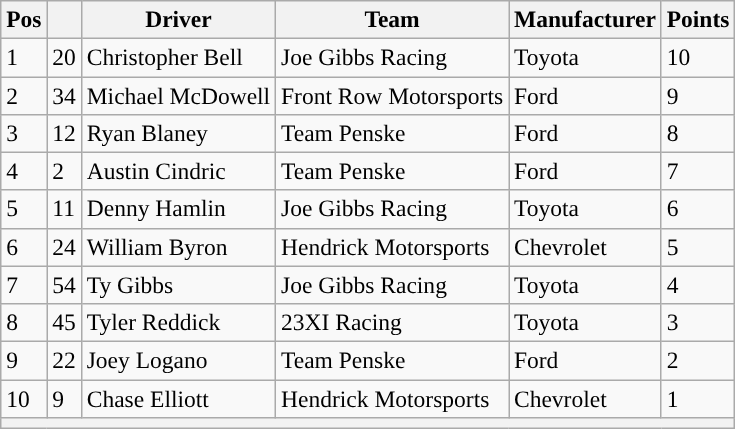<table class="wikitable" style="font-size:98%">
<tr>
<th>Pos</th>
<th></th>
<th>Driver</th>
<th>Team</th>
<th>Manufacturer</th>
<th>Points</th>
</tr>
<tr>
<td>1</td>
<td>20</td>
<td>Christopher Bell</td>
<td>Joe Gibbs Racing</td>
<td>Toyota</td>
<td>10</td>
</tr>
<tr>
<td>2</td>
<td>34</td>
<td>Michael McDowell</td>
<td>Front Row Motorsports</td>
<td>Ford</td>
<td>9</td>
</tr>
<tr>
<td>3</td>
<td>12</td>
<td>Ryan Blaney</td>
<td>Team Penske</td>
<td>Ford</td>
<td>8</td>
</tr>
<tr>
<td>4</td>
<td>2</td>
<td>Austin Cindric</td>
<td>Team Penske</td>
<td>Ford</td>
<td>7</td>
</tr>
<tr>
<td>5</td>
<td>11</td>
<td>Denny Hamlin</td>
<td>Joe Gibbs Racing</td>
<td>Toyota</td>
<td>6</td>
</tr>
<tr>
<td>6</td>
<td>24</td>
<td>William Byron</td>
<td>Hendrick Motorsports</td>
<td>Chevrolet</td>
<td>5</td>
</tr>
<tr>
<td>7</td>
<td>54</td>
<td>Ty Gibbs</td>
<td>Joe Gibbs Racing</td>
<td>Toyota</td>
<td>4</td>
</tr>
<tr>
<td>8</td>
<td>45</td>
<td>Tyler Reddick</td>
<td>23XI Racing</td>
<td>Toyota</td>
<td>3</td>
</tr>
<tr>
<td>9</td>
<td>22</td>
<td>Joey Logano</td>
<td>Team Penske</td>
<td>Ford</td>
<td>2</td>
</tr>
<tr>
<td>10</td>
<td>9</td>
<td>Chase Elliott</td>
<td>Hendrick Motorsports</td>
<td>Chevrolet</td>
<td>1</td>
</tr>
<tr>
<th colspan="6"></th>
</tr>
</table>
